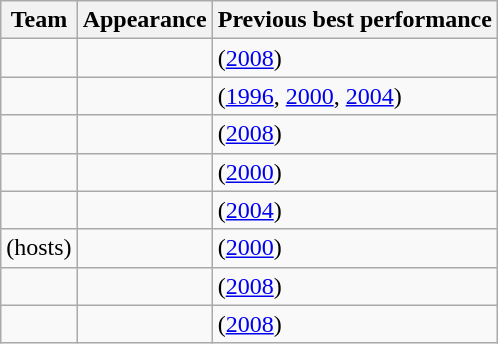<table class="wikitable sortable" style="text-align: left;">
<tr>
<th>Team</th>
<th>Appearance</th>
<th>Previous best performance</th>
</tr>
<tr>
<td></td>
<td></td>
<td> (<a href='#'>2008</a>)</td>
</tr>
<tr>
<td></td>
<td></td>
<td> (<a href='#'>1996</a>, <a href='#'>2000</a>, <a href='#'>2004</a>)</td>
</tr>
<tr>
<td></td>
<td></td>
<td> (<a href='#'>2008</a>)</td>
</tr>
<tr>
<td></td>
<td></td>
<td> (<a href='#'>2000</a>)</td>
</tr>
<tr>
<td></td>
<td></td>
<td> (<a href='#'>2004</a>)</td>
</tr>
<tr>
<td> (hosts)</td>
<td></td>
<td> (<a href='#'>2000</a>)</td>
</tr>
<tr>
<td></td>
<td></td>
<td> (<a href='#'>2008</a>)</td>
</tr>
<tr>
<td></td>
<td></td>
<td> (<a href='#'>2008</a>)</td>
</tr>
</table>
